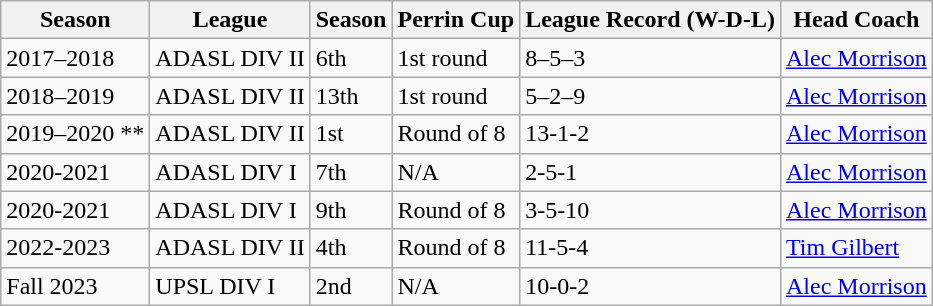<table class="wikitable">
<tr>
<th>Season</th>
<th>League</th>
<th>Season</th>
<th>Perrin Cup</th>
<th>League Record (W-D-L)</th>
<th>Head Coach</th>
</tr>
<tr>
<td>2017–2018</td>
<td>ADASL DIV II</td>
<td>6th</td>
<td>1st round</td>
<td>8–5–3</td>
<td> <a href='#'>Alec Morrison</a></td>
</tr>
<tr>
<td>2018–2019</td>
<td>ADASL DIV II</td>
<td>13th</td>
<td>1st round</td>
<td>5–2–9</td>
<td> <a href='#'>Alec Morrison</a></td>
</tr>
<tr>
<td>2019–2020 **</td>
<td>ADASL DIV II</td>
<td>1st</td>
<td>Round of 8</td>
<td>13-1-2</td>
<td> <a href='#'>Alec Morrison</a></td>
</tr>
<tr>
<td>2020-2021</td>
<td>ADASL DIV I</td>
<td>7th</td>
<td>N/A</td>
<td>2-5-1</td>
<td> <a href='#'>Alec Morrison</a></td>
</tr>
<tr>
<td>2020-2021</td>
<td>ADASL DIV I</td>
<td>9th</td>
<td>Round of 8</td>
<td>3-5-10</td>
<td> <a href='#'>Alec Morrison</a></td>
</tr>
<tr>
<td>2022-2023</td>
<td>ADASL DIV II</td>
<td>4th</td>
<td>Round of 8</td>
<td>11-5-4</td>
<td> <a href='#'>Tim Gilbert</a></td>
</tr>
<tr>
<td>Fall 2023</td>
<td>UPSL DIV I</td>
<td>2nd</td>
<td>N/A</td>
<td>10-0-2</td>
<td> <a href='#'>Alec Morrison</a></td>
</tr>
</table>
